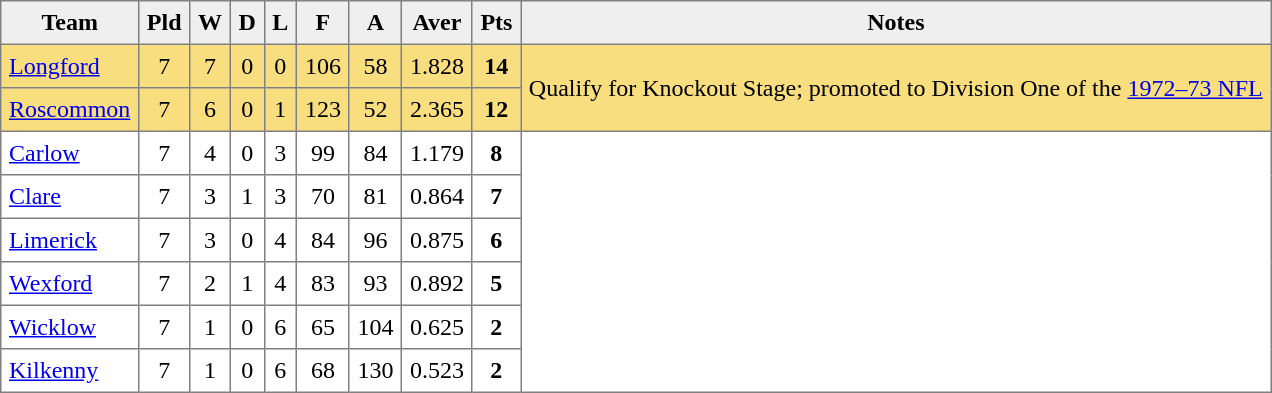<table style=border-collapse:collapse border=1 cellspacing=0 cellpadding=5>
<tr align=center bgcolor=#efefef>
<th>Team</th>
<th>Pld</th>
<th>W</th>
<th>D</th>
<th>L</th>
<th>F</th>
<th>A</th>
<th>Aver</th>
<th>Pts</th>
<th>Notes</th>
</tr>
<tr align=center style="background:#F8DE7E;">
<td style="text-align:left;"><a href='#'>Longford</a></td>
<td>7</td>
<td>7</td>
<td>0</td>
<td>0</td>
<td>106</td>
<td>58</td>
<td>1.828</td>
<td><strong>14</strong></td>
<td rowspan=2>Qualify for Knockout Stage; promoted to Division One of the <a href='#'>1972–73 NFL</a></td>
</tr>
<tr align=center style="background:#F8DE7E;">
<td style="text-align:left;"><a href='#'>Roscommon</a></td>
<td>7</td>
<td>6</td>
<td>0</td>
<td>1</td>
<td>123</td>
<td>52</td>
<td>2.365</td>
<td><strong>12</strong></td>
</tr>
<tr align=center style="background:#FFFFFF;">
<td style="text-align:left;"><a href='#'>Carlow</a></td>
<td>7</td>
<td>4</td>
<td>0</td>
<td>3</td>
<td>99</td>
<td>84</td>
<td>1.179</td>
<td><strong>8</strong></td>
<td rowspan=6></td>
</tr>
<tr align=center style="background:#FFFFFF;">
<td style="text-align:left;"><a href='#'>Clare</a></td>
<td>7</td>
<td>3</td>
<td>1</td>
<td>3</td>
<td>70</td>
<td>81</td>
<td>0.864</td>
<td><strong>7</strong></td>
</tr>
<tr align=center style="background:#FFFFFF;">
<td style="text-align:left;"><a href='#'>Limerick</a></td>
<td>7</td>
<td>3</td>
<td>0</td>
<td>4</td>
<td>84</td>
<td>96</td>
<td>0.875</td>
<td><strong>6</strong></td>
</tr>
<tr align=center style="background:#FFFFFF;">
<td style="text-align:left;"><a href='#'>Wexford</a></td>
<td>7</td>
<td>2</td>
<td>1</td>
<td>4</td>
<td>83</td>
<td>93</td>
<td>0.892</td>
<td><strong>5</strong></td>
</tr>
<tr align=center style="background:#FFFFFF;">
<td style="text-align:left;"><a href='#'>Wicklow</a></td>
<td>7</td>
<td>1</td>
<td>0</td>
<td>6</td>
<td>65</td>
<td>104</td>
<td>0.625</td>
<td><strong>2</strong></td>
</tr>
<tr align=center style="background:#FFFFFF;">
<td style="text-align:left;"><a href='#'>Kilkenny</a></td>
<td>7</td>
<td>1</td>
<td>0</td>
<td>6</td>
<td>68</td>
<td>130</td>
<td>0.523</td>
<td><strong>2</strong></td>
</tr>
</table>
